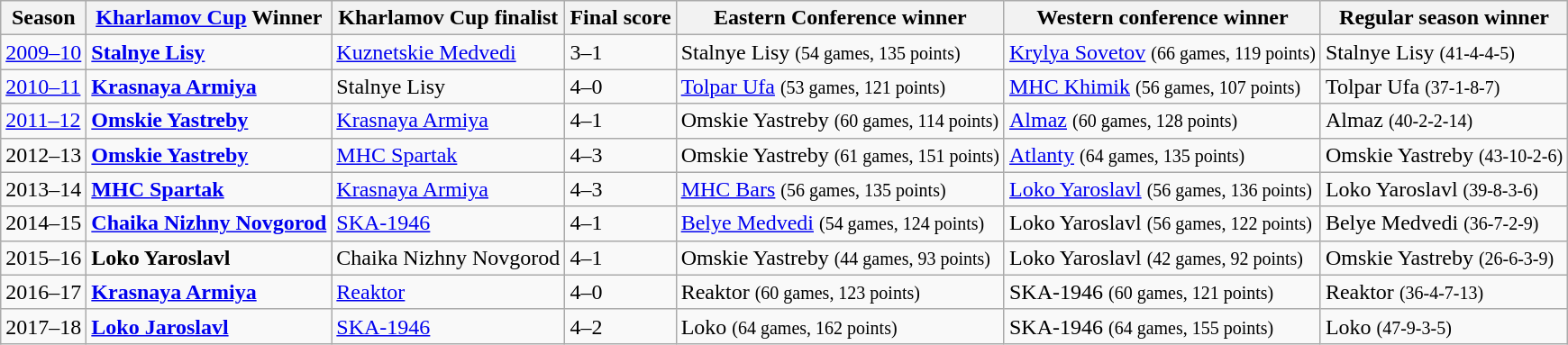<table class="wikitable">
<tr>
<th>Season</th>
<th> <a href='#'>Kharlamov Cup</a> Winner</th>
<th> Kharlamov Cup finalist</th>
<th>Final score</th>
<th>Eastern Conference winner</th>
<th>Western conference winner</th>
<th>Regular season winner</th>
</tr>
<tr>
<td><a href='#'>2009–10</a></td>
<td> <strong><a href='#'>Stalnye Lisy</a></strong></td>
<td> <a href='#'>Kuznetskie Medvedi</a></td>
<td>3–1</td>
<td> Stalnye Lisy <small>(54 games, 135 points)</small></td>
<td> <a href='#'>Krylya Sovetov</a> <small>(66 games, 119 points)</small></td>
<td> Stalnye Lisy <small>(41-4-4-5)</small></td>
</tr>
<tr>
<td><a href='#'>2010–11</a></td>
<td> <strong><a href='#'>Krasnaya Armiya</a></strong></td>
<td> Stalnye Lisy</td>
<td>4–0</td>
<td> <a href='#'>Tolpar Ufa</a> <small>(53 games, 121 points)</small></td>
<td> <a href='#'>MHC Khimik</a> <small>(56 games, 107 points)</small></td>
<td> Tolpar Ufa <small>(37-1-8-7)</small></td>
</tr>
<tr>
<td><a href='#'>2011–12</a></td>
<td> <strong><a href='#'>Omskie Yastreby</a></strong></td>
<td> <a href='#'>Krasnaya Armiya</a></td>
<td>4–1</td>
<td> Omskie Yastreby <small>(60 games, 114 points)</small></td>
<td> <a href='#'>Almaz</a> <small>(60 games, 128 points)</small></td>
<td> Almaz <small>(40-2-2-14)</small></td>
</tr>
<tr>
<td>2012–13</td>
<td> <strong><a href='#'>Omskie Yastreby</a></strong></td>
<td> <a href='#'>MHC Spartak</a></td>
<td>4–3</td>
<td> Omskie Yastreby <small>(61 games, 151 points)</small></td>
<td> <a href='#'>Atlanty</a> <small>(64 games, 135 points)</small></td>
<td> Omskie Yastreby <small>(43-10-2-6)</small></td>
</tr>
<tr>
<td>2013–14</td>
<td> <strong><a href='#'>MHC Spartak</a></strong></td>
<td> <a href='#'>Krasnaya Armiya</a></td>
<td>4–3</td>
<td> <a href='#'>MHC Bars</a> <small>(56 games, 135 points)</small></td>
<td> <a href='#'>Loko Yaroslavl</a> <small>(56 games, 136 points)</small></td>
<td> Loko Yaroslavl <small>(39-8-3-6)</small></td>
</tr>
<tr>
<td>2014–15</td>
<td> <strong><a href='#'>Chaika Nizhny Novgorod</a></strong></td>
<td> <a href='#'>SKA-1946</a></td>
<td>4–1</td>
<td> <a href='#'>Belye Medvedi</a> <small>(54 games, 124 points)</small></td>
<td> Loko Yaroslavl <small>(56 games, 122 points)</small></td>
<td> Belye Medvedi <small>(36-7-2-9)</small></td>
</tr>
<tr>
<td>2015–16</td>
<td> <strong>Loko Yaroslavl</strong></td>
<td> Chaika Nizhny Novgorod</td>
<td>4–1</td>
<td> Omskie Yastreby <small>(44 games, 93 points)</small></td>
<td> Loko Yaroslavl <small>(42 games, 92 points)</small></td>
<td> Omskie Yastreby <small>(26-6-3-9)</small></td>
</tr>
<tr>
<td>2016–17</td>
<td> <strong><a href='#'>Krasnaya Armiya</a></strong></td>
<td> <a href='#'>Reaktor</a></td>
<td>4–0</td>
<td> Reaktor <small>(60 games, 123 points)</small></td>
<td> SKA-1946 <small>(60 games, 121 points)</small></td>
<td> Reaktor <small>(36-4-7-13)</small></td>
</tr>
<tr>
<td>2017–18</td>
<td> <strong><a href='#'>Loko Jaroslavl</a></strong></td>
<td> <a href='#'>SKA-1946</a></td>
<td>4–2</td>
<td> Loko <small>(64 games, 162 points)</small></td>
<td> SKA-1946 <small>(64 games, 155 points)</small></td>
<td> Loko <small>(47-9-3-5)</small></td>
</tr>
</table>
